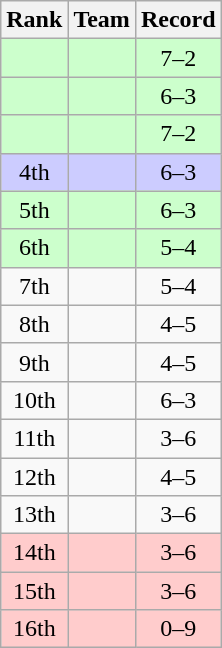<table class=wikitable style="text-align:center;">
<tr>
<th>Rank</th>
<th>Team</th>
<th>Record</th>
</tr>
<tr bgcolor=#ccffcc>
<td></td>
<td align=left></td>
<td>7–2</td>
</tr>
<tr bgcolor=#ccffcc>
<td></td>
<td align=left></td>
<td>6–3</td>
</tr>
<tr bgcolor=#ccffcc>
<td></td>
<td align=left></td>
<td>7–2</td>
</tr>
<tr bgcolor=#ccccff>
<td>4th</td>
<td align=left></td>
<td>6–3</td>
</tr>
<tr bgcolor=#ccffcc>
<td>5th</td>
<td align=left></td>
<td>6–3</td>
</tr>
<tr bgcolor=#ccffcc>
<td>6th</td>
<td align=left></td>
<td>5–4</td>
</tr>
<tr>
<td>7th</td>
<td align=left></td>
<td>5–4</td>
</tr>
<tr>
<td>8th</td>
<td align=left></td>
<td>4–5</td>
</tr>
<tr>
<td>9th</td>
<td align=left></td>
<td>4–5</td>
</tr>
<tr>
<td>10th</td>
<td align=left></td>
<td>6–3</td>
</tr>
<tr>
<td>11th</td>
<td align=left></td>
<td>3–6</td>
</tr>
<tr>
<td>12th</td>
<td align=left></td>
<td>4–5</td>
</tr>
<tr>
<td>13th</td>
<td align=left></td>
<td>3–6</td>
</tr>
<tr bgcolor=#ffcccc>
<td>14th</td>
<td align=left></td>
<td>3–6</td>
</tr>
<tr bgcolor=#ffcccc>
<td>15th</td>
<td align=left></td>
<td>3–6</td>
</tr>
<tr bgcolor=#ffcccc>
<td>16th</td>
<td align=left></td>
<td>0–9</td>
</tr>
</table>
